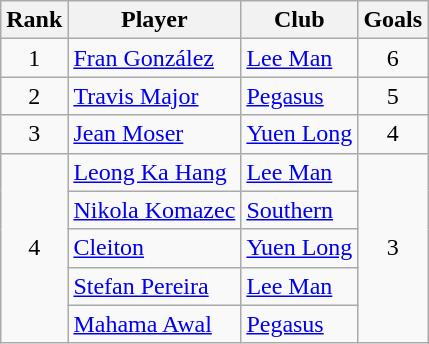<table class="wikitable" style="text-align:center">
<tr>
<th>Rank</th>
<th>Player</th>
<th>Club</th>
<th>Goals</th>
</tr>
<tr>
<td rowspan="1">1</td>
<td align="left"> <a href='#'>Fran González</a></td>
<td align="left"><a href='#'>Lee Man</a></td>
<td rowspan="1">6</td>
</tr>
<tr>
<td rowspan="1">2</td>
<td align="left"> <a href='#'>Travis Major</a></td>
<td align="left"><a href='#'>Pegasus</a></td>
<td rowspan="1">5</td>
</tr>
<tr>
<td rowspan="1">3</td>
<td align="left"> <a href='#'>Jean Moser</a></td>
<td align="left"><a href='#'>Yuen Long</a></td>
<td rowspan="1">4</td>
</tr>
<tr>
<td rowspan="5">4</td>
<td align="left"> <a href='#'>Leong Ka Hang</a></td>
<td align="left"><a href='#'>Lee Man</a></td>
<td rowspan="5">3</td>
</tr>
<tr>
<td align="left"> <a href='#'>Nikola Komazec</a></td>
<td align="left"><a href='#'>Southern</a></td>
</tr>
<tr>
<td align="left"> <a href='#'>Cleiton</a></td>
<td align="left"><a href='#'>Yuen Long</a></td>
</tr>
<tr>
<td align="left"> <a href='#'>Stefan Pereira</a></td>
<td align="left"><a href='#'>Lee Man</a></td>
</tr>
<tr>
<td align="left"> <a href='#'>Mahama Awal</a></td>
<td align="left"><a href='#'>Pegasus</a></td>
</tr>
</table>
